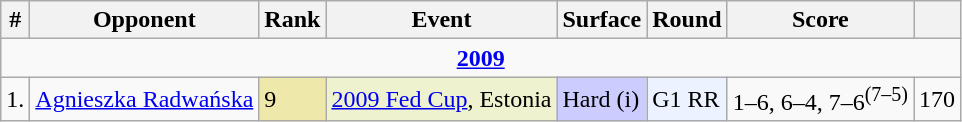<table class="wikitable sortable">
<tr>
<th>#</th>
<th>Opponent</th>
<th>Rank</th>
<th>Event</th>
<th>Surface</th>
<th>Round</th>
<th class="unsortable">Score</th>
<th></th>
</tr>
<tr>
<td colspan="8" align=center><strong><a href='#'>2009</a></strong></td>
</tr>
<tr>
<td>1.</td>
<td> <a href='#'>Agnieszka Radwańska</a></td>
<td bgcolor="#eee8aa">9</td>
<td bgcolor=eff2cf><a href='#'>2009 Fed Cup</a>, Estonia</td>
<td bgcolor=CCCCFF>Hard (i)</td>
<td bgcolor=ecf2ff>G1 RR</td>
<td>1–6, 6–4, 7–6<sup>(7–5)</sup></td>
<td>170</td>
</tr>
</table>
